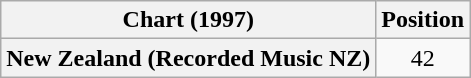<table class="wikitable plainrowheaders">
<tr>
<th>Chart (1997)</th>
<th>Position</th>
</tr>
<tr>
<th scope="row">New Zealand (Recorded Music NZ)</th>
<td align="center">42</td>
</tr>
</table>
